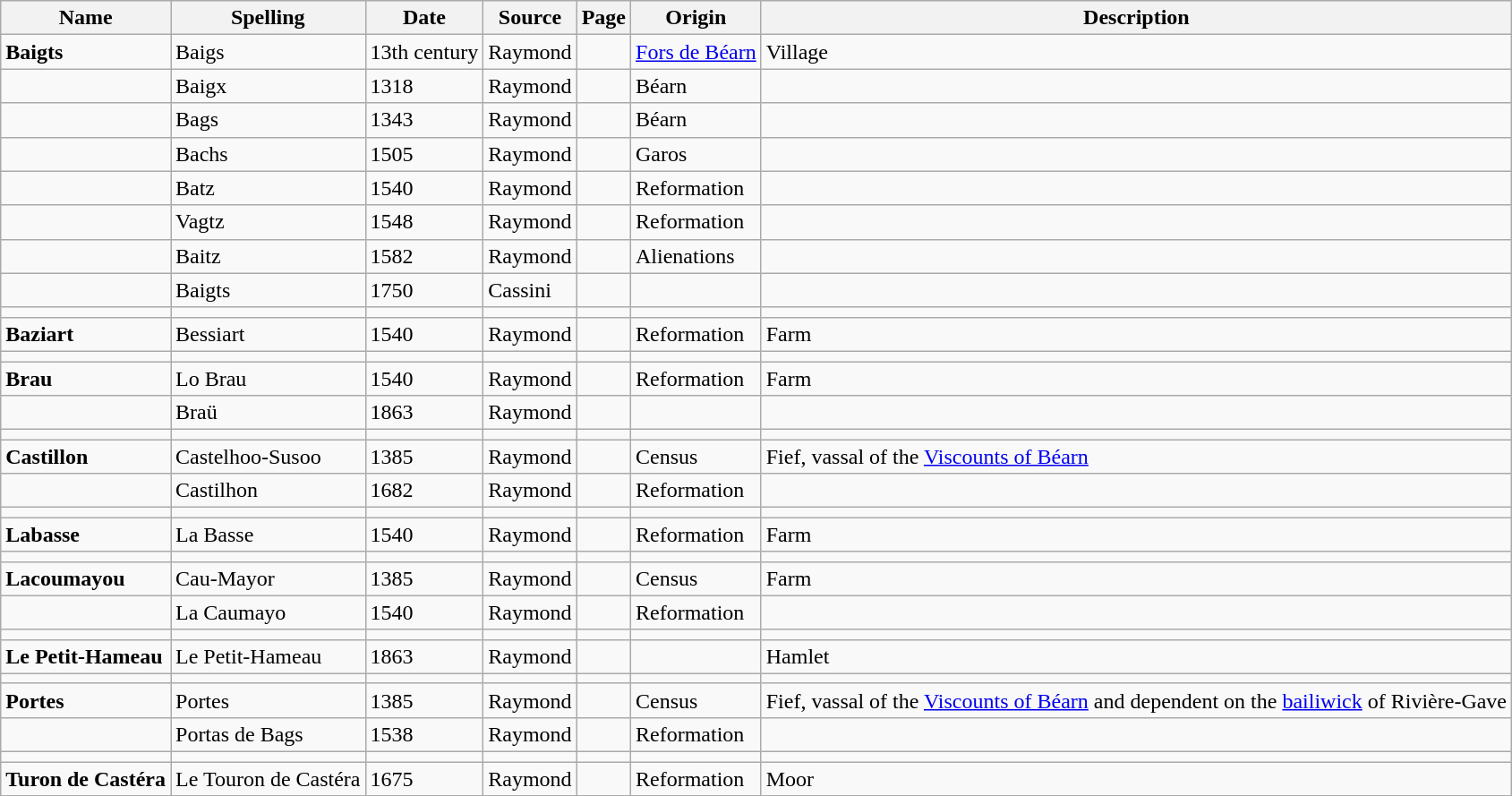<table class="wikitable">
<tr>
<th>Name</th>
<th>Spelling</th>
<th>Date</th>
<th>Source</th>
<th>Page</th>
<th>Origin</th>
<th>Description</th>
</tr>
<tr>
<td><strong>Baigts</strong></td>
<td>Baigs</td>
<td>13th century</td>
<td>Raymond</td>
<td></td>
<td><a href='#'>Fors de Béarn</a></td>
<td>Village</td>
</tr>
<tr>
<td></td>
<td>Baigx</td>
<td>1318</td>
<td>Raymond</td>
<td></td>
<td>Béarn</td>
<td></td>
</tr>
<tr>
<td></td>
<td>Bags</td>
<td>1343</td>
<td>Raymond</td>
<td></td>
<td>Béarn</td>
<td></td>
</tr>
<tr>
<td></td>
<td>Bachs</td>
<td>1505</td>
<td>Raymond</td>
<td></td>
<td>Garos</td>
<td></td>
</tr>
<tr>
<td></td>
<td>Batz</td>
<td>1540</td>
<td>Raymond</td>
<td></td>
<td>Reformation</td>
<td></td>
</tr>
<tr>
<td></td>
<td>Vagtz</td>
<td>1548</td>
<td>Raymond</td>
<td></td>
<td>Reformation</td>
<td></td>
</tr>
<tr>
<td></td>
<td>Baitz</td>
<td>1582</td>
<td>Raymond</td>
<td></td>
<td>Alienations</td>
<td></td>
</tr>
<tr>
<td></td>
<td>Baigts</td>
<td>1750</td>
<td>Cassini</td>
<td></td>
<td></td>
<td></td>
</tr>
<tr>
<td></td>
<td></td>
<td></td>
<td></td>
<td></td>
<td></td>
<td></td>
</tr>
<tr>
<td><strong>Baziart</strong></td>
<td>Bessiart</td>
<td>1540</td>
<td>Raymond</td>
<td></td>
<td>Reformation</td>
<td>Farm</td>
</tr>
<tr>
<td></td>
<td></td>
<td></td>
<td></td>
<td></td>
<td></td>
<td></td>
</tr>
<tr>
<td><strong>Brau</strong></td>
<td>Lo Brau</td>
<td>1540</td>
<td>Raymond</td>
<td></td>
<td>Reformation</td>
<td>Farm</td>
</tr>
<tr>
<td></td>
<td>Braü</td>
<td>1863</td>
<td>Raymond</td>
<td></td>
<td></td>
<td></td>
</tr>
<tr>
<td></td>
<td></td>
<td></td>
<td></td>
<td></td>
<td></td>
<td></td>
</tr>
<tr>
<td><strong>Castillon</strong></td>
<td>Castelhoo-Susoo</td>
<td>1385</td>
<td>Raymond</td>
<td></td>
<td>Census</td>
<td>Fief, vassal of the <a href='#'>Viscounts of Béarn</a></td>
</tr>
<tr>
<td></td>
<td>Castilhon</td>
<td>1682</td>
<td>Raymond</td>
<td></td>
<td>Reformation</td>
<td></td>
</tr>
<tr>
<td></td>
<td></td>
<td></td>
<td></td>
<td></td>
<td></td>
<td></td>
</tr>
<tr>
<td><strong>Labasse</strong></td>
<td>La Basse</td>
<td>1540</td>
<td>Raymond</td>
<td></td>
<td>Reformation</td>
<td>Farm</td>
</tr>
<tr>
<td></td>
<td></td>
<td></td>
<td></td>
<td></td>
<td></td>
<td></td>
</tr>
<tr>
<td><strong>Lacoumayou</strong></td>
<td>Cau-Mayor</td>
<td>1385</td>
<td>Raymond</td>
<td></td>
<td>Census</td>
<td>Farm</td>
</tr>
<tr>
<td></td>
<td>La Caumayo</td>
<td>1540</td>
<td>Raymond</td>
<td></td>
<td>Reformation</td>
<td></td>
</tr>
<tr>
<td></td>
<td></td>
<td></td>
<td></td>
<td></td>
<td></td>
<td></td>
</tr>
<tr>
<td><strong>Le Petit-Hameau</strong></td>
<td>Le Petit-Hameau</td>
<td>1863</td>
<td>Raymond</td>
<td></td>
<td></td>
<td>Hamlet</td>
</tr>
<tr>
<td></td>
<td></td>
<td></td>
<td></td>
<td></td>
<td></td>
<td></td>
</tr>
<tr>
<td><strong>Portes</strong></td>
<td>Portes</td>
<td>1385</td>
<td>Raymond</td>
<td></td>
<td>Census</td>
<td>Fief, vassal of the <a href='#'>Viscounts of Béarn</a> and dependent on the <a href='#'>bailiwick</a> of Rivière-Gave</td>
</tr>
<tr>
<td></td>
<td>Portas de Bags</td>
<td>1538</td>
<td>Raymond</td>
<td></td>
<td>Reformation</td>
<td></td>
</tr>
<tr>
<td></td>
<td></td>
<td></td>
<td></td>
<td></td>
<td></td>
<td></td>
</tr>
<tr>
<td><strong>Turon de Castéra</strong></td>
<td>Le Touron de Castéra</td>
<td>1675</td>
<td>Raymond</td>
<td></td>
<td>Reformation</td>
<td>Moor</td>
</tr>
</table>
